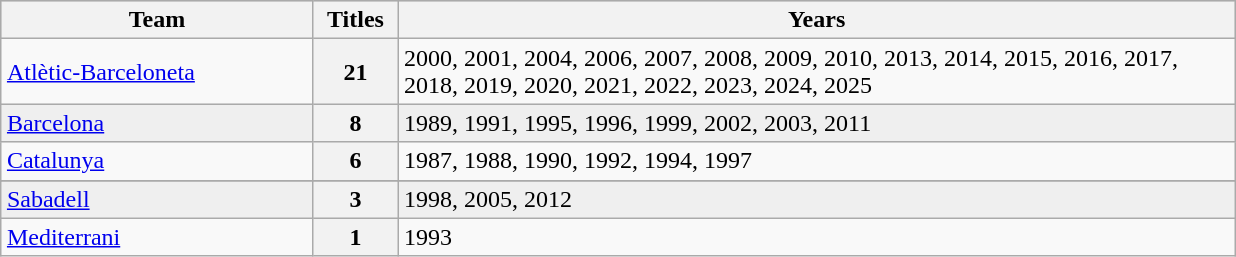<table class="wikitable"  style="margin:1em auto;">
<tr bgcolor=#CCCCCC>
<th width="200">Team</th>
<th width="50">Titles</th>
<th width="550">Years</th>
</tr>
<tr>
<td align=left><a href='#'>Atlètic-Barceloneta</a></td>
<th align=center>21</th>
<td>2000, 2001, 2004, 2006, 2007, 2008, 2009, 2010, 2013, 2014, 2015, 2016, 2017, 2018, 2019, 2020, 2021, 2022, 2023, 2024, 2025</td>
</tr>
<tr bgcolor=#EFEFEF>
<td align=left><a href='#'>Barcelona</a></td>
<th align=center>8</th>
<td>1989, 1991, 1995, 1996, 1999, 2002, 2003, 2011</td>
</tr>
<tr>
<td align=left><a href='#'>Catalunya</a></td>
<th align=center>6</th>
<td>1987, 1988, 1990, 1992, 1994, 1997</td>
</tr>
<tr>
</tr>
<tr bgcolor=#EFEFEF>
<td align=left><a href='#'>Sabadell</a></td>
<th align=center>3</th>
<td>1998, 2005, 2012</td>
</tr>
<tr>
<td align=left><a href='#'>Mediterrani</a></td>
<th align=center>1</th>
<td>1993</td>
</tr>
</table>
